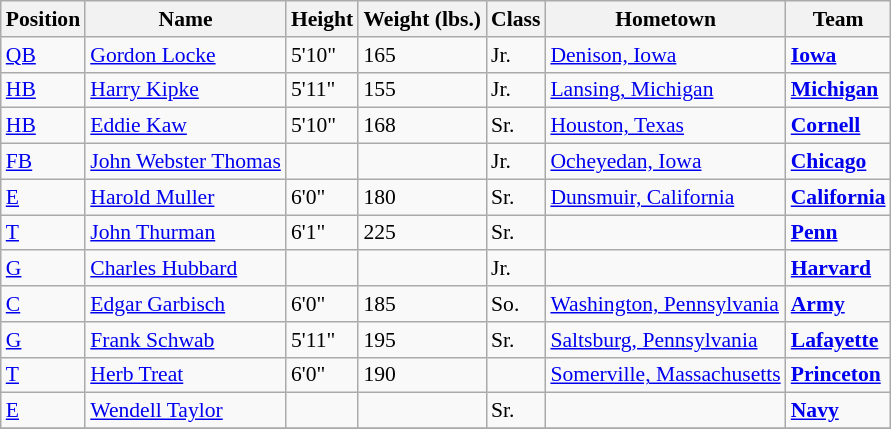<table class="wikitable" style="font-size: 90%">
<tr>
<th>Position</th>
<th>Name</th>
<th>Height</th>
<th>Weight (lbs.)</th>
<th>Class</th>
<th>Hometown</th>
<th>Team</th>
</tr>
<tr>
<td><a href='#'>QB</a></td>
<td><a href='#'>Gordon Locke</a></td>
<td>5'10"</td>
<td>165</td>
<td>Jr.</td>
<td><a href='#'>Denison, Iowa</a></td>
<td><strong><a href='#'>Iowa</a></strong></td>
</tr>
<tr>
<td><a href='#'>HB</a></td>
<td><a href='#'>Harry Kipke</a></td>
<td>5'11"</td>
<td>155</td>
<td>Jr.</td>
<td><a href='#'>Lansing, Michigan</a></td>
<td><strong><a href='#'>Michigan</a></strong></td>
</tr>
<tr>
<td><a href='#'>HB</a></td>
<td><a href='#'>Eddie Kaw</a></td>
<td>5'10"</td>
<td>168</td>
<td>Sr.</td>
<td><a href='#'>Houston, Texas</a></td>
<td><strong><a href='#'>Cornell</a></strong></td>
</tr>
<tr>
<td><a href='#'>FB</a></td>
<td><a href='#'>John Webster Thomas</a></td>
<td></td>
<td></td>
<td>Jr.</td>
<td><a href='#'>Ocheyedan, Iowa</a></td>
<td><strong><a href='#'>Chicago</a></strong></td>
</tr>
<tr>
<td><a href='#'>E</a></td>
<td><a href='#'>Harold Muller</a></td>
<td>6'0"</td>
<td>180</td>
<td>Sr.</td>
<td><a href='#'>Dunsmuir, California</a></td>
<td><strong><a href='#'>California</a></strong></td>
</tr>
<tr>
<td><a href='#'>T</a></td>
<td><a href='#'>John Thurman</a></td>
<td>6'1"</td>
<td>225</td>
<td>Sr.</td>
<td></td>
<td><strong><a href='#'>Penn</a></strong></td>
</tr>
<tr>
<td><a href='#'>G</a></td>
<td><a href='#'>Charles Hubbard</a></td>
<td></td>
<td></td>
<td>Jr.</td>
<td></td>
<td><strong><a href='#'>Harvard</a></strong></td>
</tr>
<tr>
<td><a href='#'>C</a></td>
<td><a href='#'>Edgar Garbisch</a></td>
<td>6'0"</td>
<td>185</td>
<td>So.</td>
<td><a href='#'>Washington, Pennsylvania</a></td>
<td><strong><a href='#'>Army</a></strong></td>
</tr>
<tr>
<td><a href='#'>G</a></td>
<td><a href='#'>Frank Schwab</a></td>
<td>5'11"</td>
<td>195</td>
<td>Sr.</td>
<td><a href='#'>Saltsburg, Pennsylvania</a></td>
<td><strong><a href='#'>Lafayette</a></strong></td>
</tr>
<tr>
<td><a href='#'>T</a></td>
<td><a href='#'>Herb Treat</a></td>
<td>6'0"</td>
<td>190</td>
<td></td>
<td><a href='#'>Somerville, Massachusetts</a></td>
<td><strong><a href='#'>Princeton</a></strong></td>
</tr>
<tr>
<td><a href='#'>E</a></td>
<td><a href='#'>Wendell Taylor</a></td>
<td></td>
<td></td>
<td>Sr.</td>
<td></td>
<td><strong><a href='#'>Navy</a></strong></td>
</tr>
<tr>
</tr>
</table>
